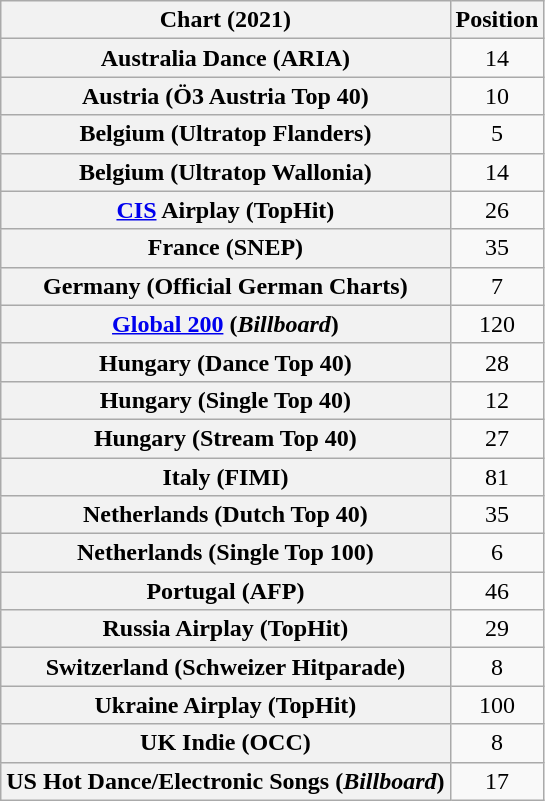<table class="wikitable sortable plainrowheaders" style="text-align:center">
<tr>
<th scope="col">Chart (2021)</th>
<th scope="col">Position</th>
</tr>
<tr>
<th scope="row">Australia Dance (ARIA)</th>
<td>14</td>
</tr>
<tr>
<th scope="row">Austria (Ö3 Austria Top 40)</th>
<td>10</td>
</tr>
<tr>
<th scope="row">Belgium (Ultratop Flanders)</th>
<td>5</td>
</tr>
<tr>
<th scope="row">Belgium (Ultratop Wallonia)</th>
<td>14</td>
</tr>
<tr>
<th scope="row"><a href='#'>CIS</a> Airplay (TopHit)</th>
<td>26</td>
</tr>
<tr>
<th scope="row">France (SNEP)</th>
<td>35</td>
</tr>
<tr>
<th scope="row">Germany (Official German Charts)</th>
<td>7</td>
</tr>
<tr>
<th scope="row"><a href='#'>Global 200</a> (<em>Billboard</em>)</th>
<td>120</td>
</tr>
<tr>
<th scope="row">Hungary (Dance Top 40)</th>
<td>28</td>
</tr>
<tr>
<th scope="row">Hungary (Single Top 40)</th>
<td>12</td>
</tr>
<tr>
<th scope="row">Hungary (Stream Top 40)</th>
<td>27</td>
</tr>
<tr>
<th scope="row">Italy (FIMI)</th>
<td>81</td>
</tr>
<tr>
<th scope="row">Netherlands (Dutch Top 40)</th>
<td>35</td>
</tr>
<tr>
<th scope="row">Netherlands (Single Top 100)</th>
<td>6</td>
</tr>
<tr>
<th scope="row">Portugal (AFP)</th>
<td>46</td>
</tr>
<tr>
<th scope="row">Russia Airplay (TopHit)</th>
<td>29</td>
</tr>
<tr>
<th scope="row">Switzerland (Schweizer Hitparade)</th>
<td>8</td>
</tr>
<tr>
<th scope="row">Ukraine Airplay (TopHit)</th>
<td>100</td>
</tr>
<tr>
<th scope="row">UK Indie (OCC)</th>
<td>8</td>
</tr>
<tr>
<th scope="row">US Hot Dance/Electronic Songs (<em>Billboard</em>)</th>
<td>17</td>
</tr>
</table>
